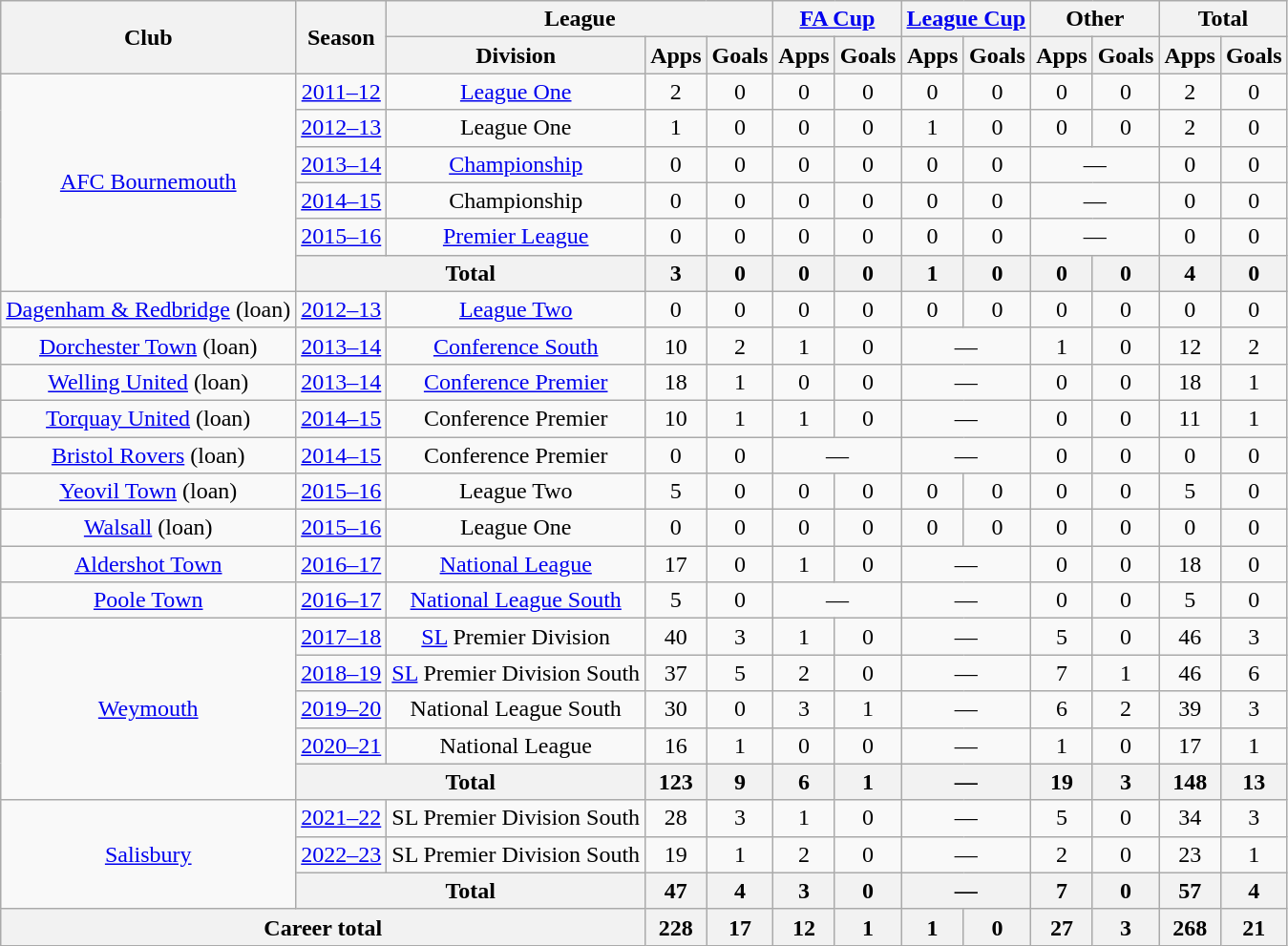<table class=wikitable style="text-align: center">
<tr>
<th rowspan=2>Club</th>
<th rowspan=2>Season</th>
<th colspan=3>League</th>
<th colspan=2><a href='#'>FA Cup</a></th>
<th colspan=2><a href='#'>League Cup</a></th>
<th colspan=2>Other</th>
<th colspan=2>Total</th>
</tr>
<tr>
<th>Division</th>
<th>Apps</th>
<th>Goals</th>
<th>Apps</th>
<th>Goals</th>
<th>Apps</th>
<th>Goals</th>
<th>Apps</th>
<th>Goals</th>
<th>Apps</th>
<th>Goals</th>
</tr>
<tr>
<td rowspan=6><a href='#'>AFC Bournemouth</a></td>
<td><a href='#'>2011–12</a></td>
<td><a href='#'>League One</a></td>
<td>2</td>
<td>0</td>
<td>0</td>
<td>0</td>
<td>0</td>
<td>0</td>
<td>0</td>
<td>0</td>
<td>2</td>
<td>0</td>
</tr>
<tr>
<td><a href='#'>2012–13</a></td>
<td>League One</td>
<td>1</td>
<td>0</td>
<td>0</td>
<td>0</td>
<td>1</td>
<td>0</td>
<td>0</td>
<td>0</td>
<td>2</td>
<td>0</td>
</tr>
<tr>
<td><a href='#'>2013–14</a></td>
<td><a href='#'>Championship</a></td>
<td>0</td>
<td>0</td>
<td>0</td>
<td>0</td>
<td>0</td>
<td>0</td>
<td colspan=2>—</td>
<td>0</td>
<td>0</td>
</tr>
<tr>
<td><a href='#'>2014–15</a></td>
<td>Championship</td>
<td>0</td>
<td>0</td>
<td>0</td>
<td>0</td>
<td>0</td>
<td>0</td>
<td colspan=2>—</td>
<td>0</td>
<td>0</td>
</tr>
<tr>
<td><a href='#'>2015–16</a></td>
<td><a href='#'>Premier League</a></td>
<td>0</td>
<td>0</td>
<td>0</td>
<td>0</td>
<td>0</td>
<td>0</td>
<td colspan=2>—</td>
<td>0</td>
<td>0</td>
</tr>
<tr>
<th colspan=2>Total</th>
<th>3</th>
<th>0</th>
<th>0</th>
<th>0</th>
<th>1</th>
<th>0</th>
<th>0</th>
<th>0</th>
<th>4</th>
<th>0</th>
</tr>
<tr>
<td><a href='#'>Dagenham & Redbridge</a> (loan)</td>
<td><a href='#'>2012–13</a></td>
<td><a href='#'>League Two</a></td>
<td>0</td>
<td>0</td>
<td>0</td>
<td>0</td>
<td>0</td>
<td>0</td>
<td>0</td>
<td>0</td>
<td>0</td>
<td>0</td>
</tr>
<tr>
<td><a href='#'>Dorchester Town</a> (loan)</td>
<td><a href='#'>2013–14</a></td>
<td><a href='#'>Conference South</a></td>
<td>10</td>
<td>2</td>
<td>1</td>
<td>0</td>
<td colspan=2>—</td>
<td>1</td>
<td>0</td>
<td>12</td>
<td>2</td>
</tr>
<tr>
<td><a href='#'>Welling United</a> (loan)</td>
<td><a href='#'>2013–14</a></td>
<td><a href='#'>Conference Premier</a></td>
<td>18</td>
<td>1</td>
<td>0</td>
<td>0</td>
<td colspan=2>—</td>
<td>0</td>
<td>0</td>
<td>18</td>
<td>1</td>
</tr>
<tr>
<td><a href='#'>Torquay United</a> (loan)</td>
<td><a href='#'>2014–15</a></td>
<td>Conference Premier</td>
<td>10</td>
<td>1</td>
<td>1</td>
<td>0</td>
<td colspan=2>—</td>
<td>0</td>
<td>0</td>
<td>11</td>
<td>1</td>
</tr>
<tr>
<td><a href='#'>Bristol Rovers</a> (loan)</td>
<td><a href='#'>2014–15</a></td>
<td>Conference Premier</td>
<td>0</td>
<td>0</td>
<td colspan=2>—</td>
<td colspan=2>—</td>
<td>0</td>
<td>0</td>
<td>0</td>
<td>0</td>
</tr>
<tr>
<td><a href='#'>Yeovil Town</a> (loan)</td>
<td><a href='#'>2015–16</a></td>
<td>League Two</td>
<td>5</td>
<td>0</td>
<td>0</td>
<td>0</td>
<td>0</td>
<td>0</td>
<td>0</td>
<td>0</td>
<td>5</td>
<td>0</td>
</tr>
<tr>
<td><a href='#'>Walsall</a> (loan)</td>
<td><a href='#'>2015–16</a></td>
<td>League One</td>
<td>0</td>
<td>0</td>
<td>0</td>
<td>0</td>
<td>0</td>
<td>0</td>
<td>0</td>
<td>0</td>
<td>0</td>
<td>0</td>
</tr>
<tr>
<td><a href='#'>Aldershot Town</a></td>
<td><a href='#'>2016–17</a></td>
<td><a href='#'>National League</a></td>
<td>17</td>
<td>0</td>
<td>1</td>
<td>0</td>
<td colspan=2>—</td>
<td>0</td>
<td>0</td>
<td>18</td>
<td>0</td>
</tr>
<tr>
<td><a href='#'>Poole Town</a></td>
<td><a href='#'>2016–17</a></td>
<td><a href='#'>National League South</a></td>
<td>5</td>
<td>0</td>
<td colspan=2>—</td>
<td colspan=2>—</td>
<td>0</td>
<td>0</td>
<td>5</td>
<td>0</td>
</tr>
<tr>
<td rowspan=5><a href='#'>Weymouth</a></td>
<td><a href='#'>2017–18</a></td>
<td><a href='#'>SL</a> Premier Division</td>
<td>40</td>
<td>3</td>
<td>1</td>
<td>0</td>
<td colspan=2>—</td>
<td>5</td>
<td>0</td>
<td>46</td>
<td>3</td>
</tr>
<tr>
<td><a href='#'>2018–19</a></td>
<td><a href='#'>SL</a> Premier Division South</td>
<td>37</td>
<td>5</td>
<td>2</td>
<td>0</td>
<td colspan=2>—</td>
<td>7</td>
<td>1</td>
<td>46</td>
<td>6</td>
</tr>
<tr>
<td><a href='#'>2019–20</a></td>
<td>National League South</td>
<td>30</td>
<td>0</td>
<td>3</td>
<td>1</td>
<td colspan=2>—</td>
<td>6</td>
<td>2</td>
<td>39</td>
<td>3</td>
</tr>
<tr>
<td><a href='#'>2020–21</a></td>
<td>National League</td>
<td>16</td>
<td>1</td>
<td>0</td>
<td>0</td>
<td colspan=2>—</td>
<td>1</td>
<td>0</td>
<td>17</td>
<td>1</td>
</tr>
<tr>
<th colspan=2>Total</th>
<th>123</th>
<th>9</th>
<th>6</th>
<th>1</th>
<th colspan=2>—</th>
<th>19</th>
<th>3</th>
<th>148</th>
<th>13</th>
</tr>
<tr>
<td rowspan=3><a href='#'>Salisbury</a></td>
<td><a href='#'>2021–22</a></td>
<td>SL Premier Division South</td>
<td>28</td>
<td>3</td>
<td>1</td>
<td>0</td>
<td colspan=2>—</td>
<td>5</td>
<td>0</td>
<td>34</td>
<td>3</td>
</tr>
<tr>
<td><a href='#'>2022–23</a></td>
<td>SL Premier Division South</td>
<td>19</td>
<td>1</td>
<td>2</td>
<td>0</td>
<td colspan=2>—</td>
<td>2</td>
<td>0</td>
<td>23</td>
<td>1</td>
</tr>
<tr>
<th colspan=2>Total</th>
<th>47</th>
<th>4</th>
<th>3</th>
<th>0</th>
<th colspan=2>—</th>
<th>7</th>
<th>0</th>
<th>57</th>
<th>4</th>
</tr>
<tr>
<th colspan=3>Career total</th>
<th>228</th>
<th>17</th>
<th>12</th>
<th>1</th>
<th>1</th>
<th>0</th>
<th>27</th>
<th>3</th>
<th>268</th>
<th>21</th>
</tr>
</table>
